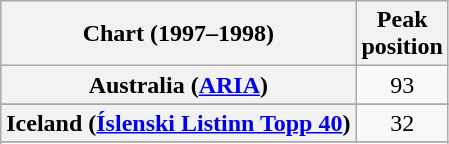<table class="wikitable sortable plainrowheaders" style="text-align:center">
<tr>
<th>Chart (1997–1998)</th>
<th>Peak<br>position</th>
</tr>
<tr>
<th scope="row">Australia (<a href='#'>ARIA</a>)</th>
<td>93</td>
</tr>
<tr>
</tr>
<tr>
</tr>
<tr>
<th scope="row">Iceland (<a href='#'>Íslenski Listinn Topp 40</a>)</th>
<td>32</td>
</tr>
<tr>
</tr>
<tr>
</tr>
<tr>
</tr>
<tr>
</tr>
<tr>
</tr>
<tr>
</tr>
<tr>
</tr>
</table>
